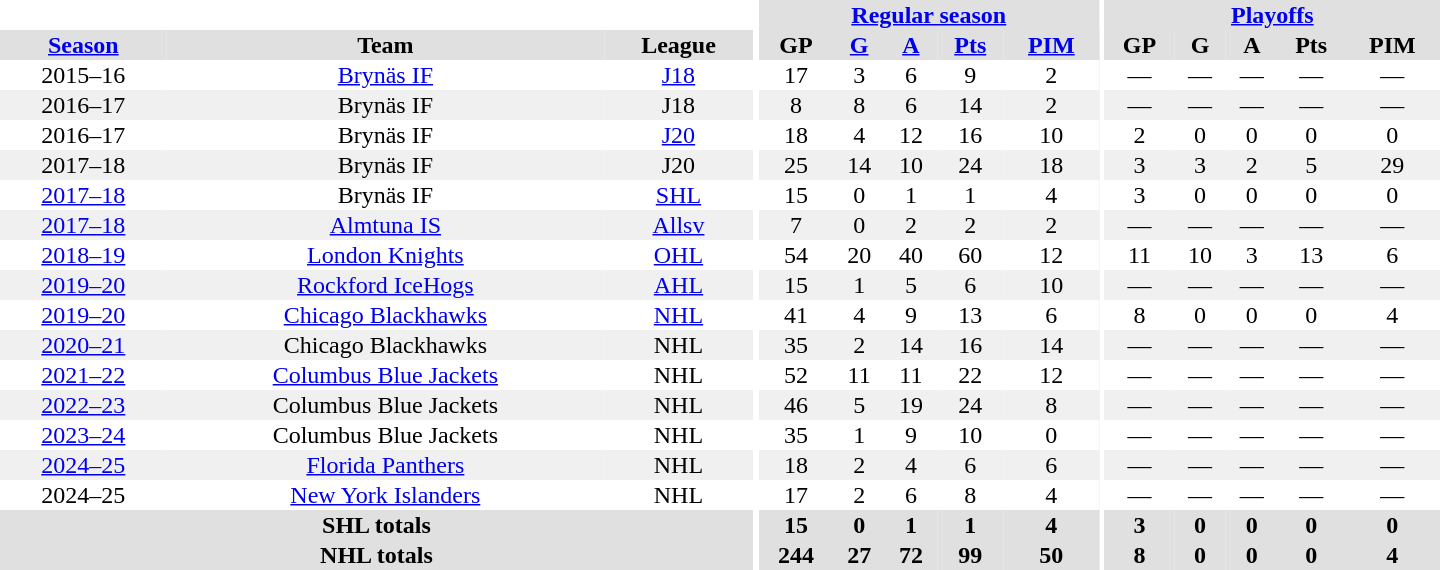<table border="0" cellpadding="1" cellspacing="0" style="text-align:center; width:60em;">
<tr bgcolor="#e0e0e0">
<th colspan="3" bgcolor="#ffffff"></th>
<th rowspan="96" bgcolor="#ffffff"></th>
<th colspan="5"><a href='#'>Regular season</a></th>
<th rowspan="96" bgcolor="#ffffff"></th>
<th colspan="5"><a href='#'>Playoffs</a></th>
</tr>
<tr bgcolor="#e0e0e0">
<th><a href='#'>Season</a></th>
<th>Team</th>
<th>League</th>
<th>GP</th>
<th><a href='#'>G</a></th>
<th><a href='#'>A</a></th>
<th><a href='#'>Pts</a></th>
<th><a href='#'>PIM</a></th>
<th>GP</th>
<th>G</th>
<th>A</th>
<th>Pts</th>
<th>PIM</th>
</tr>
<tr>
<td>2015–16</td>
<td><a href='#'>Brynäs IF</a></td>
<td><a href='#'>J18</a></td>
<td>17</td>
<td>3</td>
<td>6</td>
<td>9</td>
<td>2</td>
<td>—</td>
<td>—</td>
<td>—</td>
<td>—</td>
<td>—</td>
</tr>
<tr bgcolor="#f0f0f0">
<td>2016–17</td>
<td>Brynäs IF</td>
<td>J18</td>
<td>8</td>
<td>8</td>
<td>6</td>
<td>14</td>
<td>2</td>
<td>—</td>
<td>—</td>
<td>—</td>
<td>—</td>
<td>—</td>
</tr>
<tr>
<td>2016–17</td>
<td>Brynäs IF</td>
<td><a href='#'>J20</a></td>
<td>18</td>
<td>4</td>
<td>12</td>
<td>16</td>
<td>10</td>
<td>2</td>
<td>0</td>
<td>0</td>
<td>0</td>
<td>0</td>
</tr>
<tr bgcolor="#f0f0f0">
<td>2017–18</td>
<td>Brynäs IF</td>
<td>J20</td>
<td>25</td>
<td>14</td>
<td>10</td>
<td>24</td>
<td>18</td>
<td>3</td>
<td>3</td>
<td>2</td>
<td>5</td>
<td>29</td>
</tr>
<tr>
<td><a href='#'>2017–18</a></td>
<td>Brynäs IF</td>
<td><a href='#'>SHL</a></td>
<td>15</td>
<td>0</td>
<td>1</td>
<td>1</td>
<td>4</td>
<td>3</td>
<td>0</td>
<td>0</td>
<td>0</td>
<td>0</td>
</tr>
<tr bgcolor="#f0f0f0">
<td><a href='#'>2017–18</a></td>
<td><a href='#'>Almtuna IS</a></td>
<td><a href='#'>Allsv</a></td>
<td>7</td>
<td>0</td>
<td>2</td>
<td>2</td>
<td>2</td>
<td>—</td>
<td>—</td>
<td>—</td>
<td>—</td>
<td>—</td>
</tr>
<tr>
<td><a href='#'>2018–19</a></td>
<td><a href='#'>London Knights</a></td>
<td><a href='#'>OHL</a></td>
<td>54</td>
<td>20</td>
<td>40</td>
<td>60</td>
<td>12</td>
<td>11</td>
<td>10</td>
<td>3</td>
<td>13</td>
<td>6</td>
</tr>
<tr bgcolor="#f0f0f0">
<td><a href='#'>2019–20</a></td>
<td><a href='#'>Rockford IceHogs</a></td>
<td><a href='#'>AHL</a></td>
<td>15</td>
<td>1</td>
<td>5</td>
<td>6</td>
<td>10</td>
<td>—</td>
<td>—</td>
<td>—</td>
<td>—</td>
<td>—</td>
</tr>
<tr>
<td><a href='#'>2019–20</a></td>
<td><a href='#'>Chicago Blackhawks</a></td>
<td><a href='#'>NHL</a></td>
<td>41</td>
<td>4</td>
<td>9</td>
<td>13</td>
<td>6</td>
<td>8</td>
<td>0</td>
<td>0</td>
<td>0</td>
<td>4</td>
</tr>
<tr bgcolor="#f0f0f0">
<td><a href='#'>2020–21</a></td>
<td>Chicago Blackhawks</td>
<td>NHL</td>
<td>35</td>
<td>2</td>
<td>14</td>
<td>16</td>
<td>14</td>
<td>—</td>
<td>—</td>
<td>—</td>
<td>—</td>
<td>—</td>
</tr>
<tr>
<td><a href='#'>2021–22</a></td>
<td><a href='#'>Columbus Blue Jackets</a></td>
<td>NHL</td>
<td>52</td>
<td>11</td>
<td>11</td>
<td>22</td>
<td>12</td>
<td>—</td>
<td>—</td>
<td>—</td>
<td>—</td>
<td>—</td>
</tr>
<tr bgcolor="#f0f0f0">
<td><a href='#'>2022–23</a></td>
<td>Columbus Blue Jackets</td>
<td>NHL</td>
<td>46</td>
<td>5</td>
<td>19</td>
<td>24</td>
<td>8</td>
<td>—</td>
<td>—</td>
<td>—</td>
<td>—</td>
<td>—</td>
</tr>
<tr>
<td><a href='#'>2023–24</a></td>
<td>Columbus Blue Jackets</td>
<td>NHL</td>
<td>35</td>
<td>1</td>
<td>9</td>
<td>10</td>
<td>0</td>
<td>—</td>
<td>—</td>
<td>—</td>
<td>—</td>
<td>—</td>
</tr>
<tr bgcolor="#f0f0f0">
<td><a href='#'>2024–25</a></td>
<td><a href='#'>Florida Panthers</a></td>
<td>NHL</td>
<td>18</td>
<td>2</td>
<td>4</td>
<td>6</td>
<td>6</td>
<td>—</td>
<td>—</td>
<td>—</td>
<td>—</td>
<td>—</td>
</tr>
<tr>
<td>2024–25</td>
<td><a href='#'>New York Islanders</a></td>
<td>NHL</td>
<td>17</td>
<td>2</td>
<td>6</td>
<td>8</td>
<td>4</td>
<td>—</td>
<td>—</td>
<td>—</td>
<td>—</td>
<td>—</td>
</tr>
<tr bgcolor="#e0e0e0">
<th colspan="3">SHL totals</th>
<th>15</th>
<th>0</th>
<th>1</th>
<th>1</th>
<th>4</th>
<th>3</th>
<th>0</th>
<th>0</th>
<th>0</th>
<th>0</th>
</tr>
<tr bgcolor="#e0e0e0">
<th colspan="3">NHL totals</th>
<th>244</th>
<th>27</th>
<th>72</th>
<th>99</th>
<th>50</th>
<th>8</th>
<th>0</th>
<th>0</th>
<th>0</th>
<th>4</th>
</tr>
</table>
